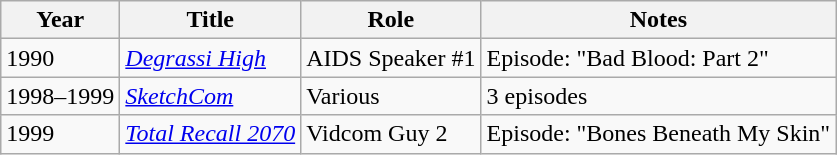<table class="wikitable sortable">
<tr>
<th>Year</th>
<th>Title</th>
<th>Role</th>
<th>Notes</th>
</tr>
<tr>
<td>1990</td>
<td><em><a href='#'>Degrassi High</a></em></td>
<td>AIDS Speaker #1</td>
<td>Episode: "Bad Blood: Part 2"</td>
</tr>
<tr>
<td>1998–1999</td>
<td><em><a href='#'>SketchCom</a></em></td>
<td>Various</td>
<td>3 episodes</td>
</tr>
<tr>
<td>1999</td>
<td><em><a href='#'>Total Recall 2070</a></em></td>
<td>Vidcom Guy 2</td>
<td>Episode: "Bones Beneath My Skin"</td>
</tr>
</table>
